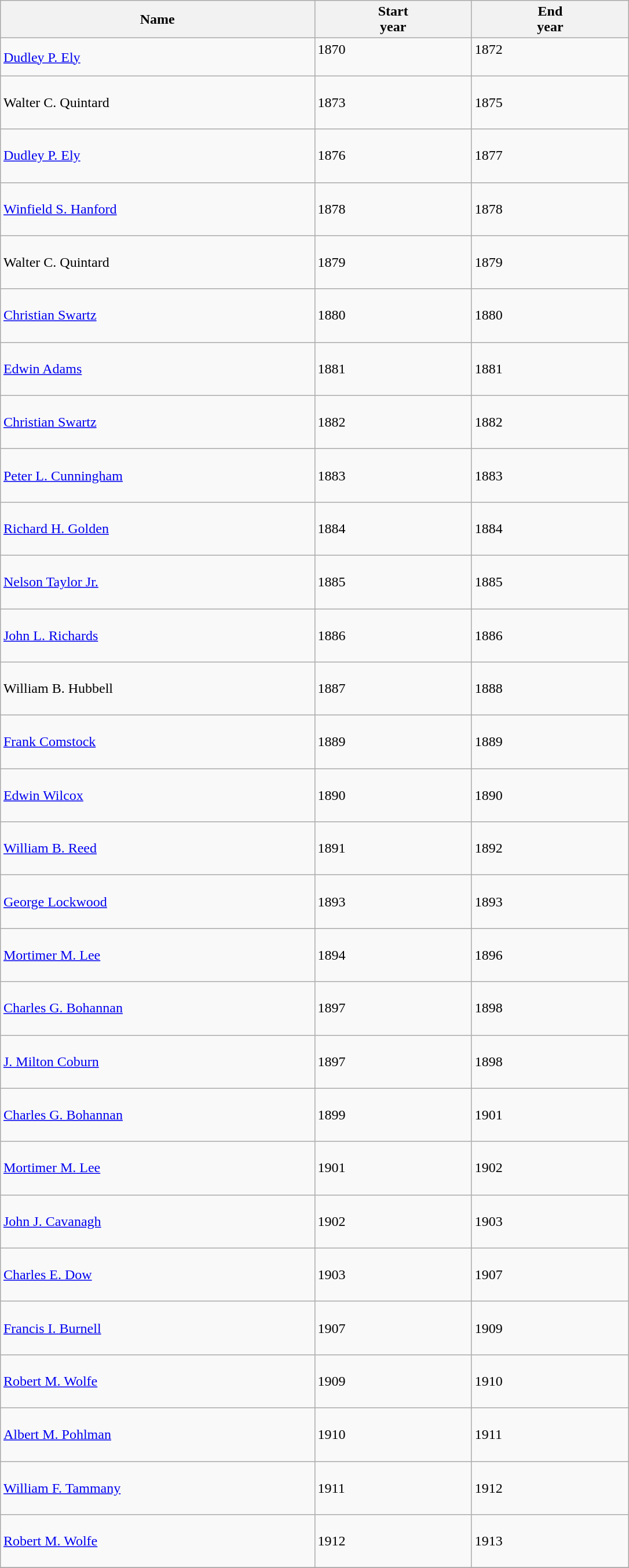<table class="wikitable" style="margin:1em auto;">
<tr>
<th width="20%">Name</th>
<th width="10%">Start<br>year</th>
<th width="10%">End<br>year</th>
</tr>
<tr>
<td><a href='#'>Dudley P. Ely</a></td>
<td>1870<br><br></td>
<td>1872<br><br></td>
</tr>
<tr>
<td>Walter C. Quintard</td>
<td><br>1873<br><br></td>
<td><br>1875<br><br></td>
</tr>
<tr>
<td><a href='#'>Dudley P. Ely</a></td>
<td><br>1876<br><br></td>
<td><br>1877<br><br></td>
</tr>
<tr>
<td><a href='#'>Winfield S. Hanford</a></td>
<td><br>1878<br><br></td>
<td><br>1878<br><br></td>
</tr>
<tr>
<td>Walter C. Quintard</td>
<td><br>1879<br><br></td>
<td><br>1879<br><br></td>
</tr>
<tr>
<td><a href='#'>Christian Swartz</a></td>
<td><br>1880<br><br></td>
<td><br>1880<br><br></td>
</tr>
<tr>
<td><a href='#'>Edwin Adams</a></td>
<td><br>1881<br><br></td>
<td><br>1881<br><br></td>
</tr>
<tr>
<td><a href='#'>Christian Swartz</a></td>
<td><br>1882<br><br></td>
<td><br>1882<br><br></td>
</tr>
<tr>
<td><a href='#'>Peter L. Cunningham</a></td>
<td><br>1883<br><br></td>
<td><br>1883<br><br></td>
</tr>
<tr>
<td><a href='#'>Richard H. Golden</a></td>
<td><br>1884<br><br></td>
<td><br>1884<br><br></td>
</tr>
<tr>
<td><a href='#'>Nelson Taylor Jr.</a></td>
<td><br>1885<br><br></td>
<td><br>1885<br><br></td>
</tr>
<tr>
<td><a href='#'>John L. Richards</a></td>
<td><br>1886<br><br></td>
<td><br>1886<br><br></td>
</tr>
<tr>
<td>William B. Hubbell</td>
<td><br>1887<br><br></td>
<td><br>1888<br><br></td>
</tr>
<tr>
<td><a href='#'>Frank Comstock</a></td>
<td><br>1889<br><br></td>
<td><br>1889<br><br></td>
</tr>
<tr>
<td><a href='#'>Edwin Wilcox</a></td>
<td><br>1890<br><br></td>
<td><br>1890<br><br></td>
</tr>
<tr>
<td><a href='#'>William B. Reed</a></td>
<td><br>1891<br><br></td>
<td><br>1892<br><br></td>
</tr>
<tr>
<td><a href='#'>George Lockwood</a></td>
<td><br>1893<br><br></td>
<td><br>1893<br><br></td>
</tr>
<tr>
<td><a href='#'>Mortimer M. Lee</a></td>
<td><br>1894<br><br></td>
<td><br>1896<br><br></td>
</tr>
<tr>
<td><a href='#'>Charles G. Bohannan</a></td>
<td><br>1897<br><br></td>
<td><br>1898<br><br></td>
</tr>
<tr>
<td><a href='#'>J. Milton Coburn</a></td>
<td><br>1897<br><br></td>
<td><br>1898<br><br></td>
</tr>
<tr>
<td><a href='#'>Charles G. Bohannan</a></td>
<td><br>1899<br><br></td>
<td><br>1901<br><br></td>
</tr>
<tr>
<td><a href='#'>Mortimer M. Lee</a></td>
<td><br>1901<br><br></td>
<td><br>1902<br><br></td>
</tr>
<tr>
<td><a href='#'>John J. Cavanagh</a></td>
<td><br>1902<br><br></td>
<td><br>1903<br><br></td>
</tr>
<tr>
<td><a href='#'>Charles E. Dow</a></td>
<td><br>1903<br><br></td>
<td><br>1907<br><br></td>
</tr>
<tr>
<td><a href='#'>Francis I. Burnell</a></td>
<td><br>1907<br><br></td>
<td><br>1909<br><br></td>
</tr>
<tr>
<td><a href='#'>Robert M. Wolfe</a></td>
<td><br>1909<br><br></td>
<td><br>1910<br><br></td>
</tr>
<tr>
<td><a href='#'>Albert M. Pohlman</a></td>
<td><br>1910<br><br></td>
<td><br>1911<br><br></td>
</tr>
<tr>
<td><a href='#'>William F. Tammany</a></td>
<td><br>1911<br><br></td>
<td><br>1912<br><br></td>
</tr>
<tr>
<td><a href='#'>Robert M. Wolfe</a></td>
<td><br>1912<br><br></td>
<td><br>1913<br><br></td>
</tr>
<tr>
</tr>
</table>
